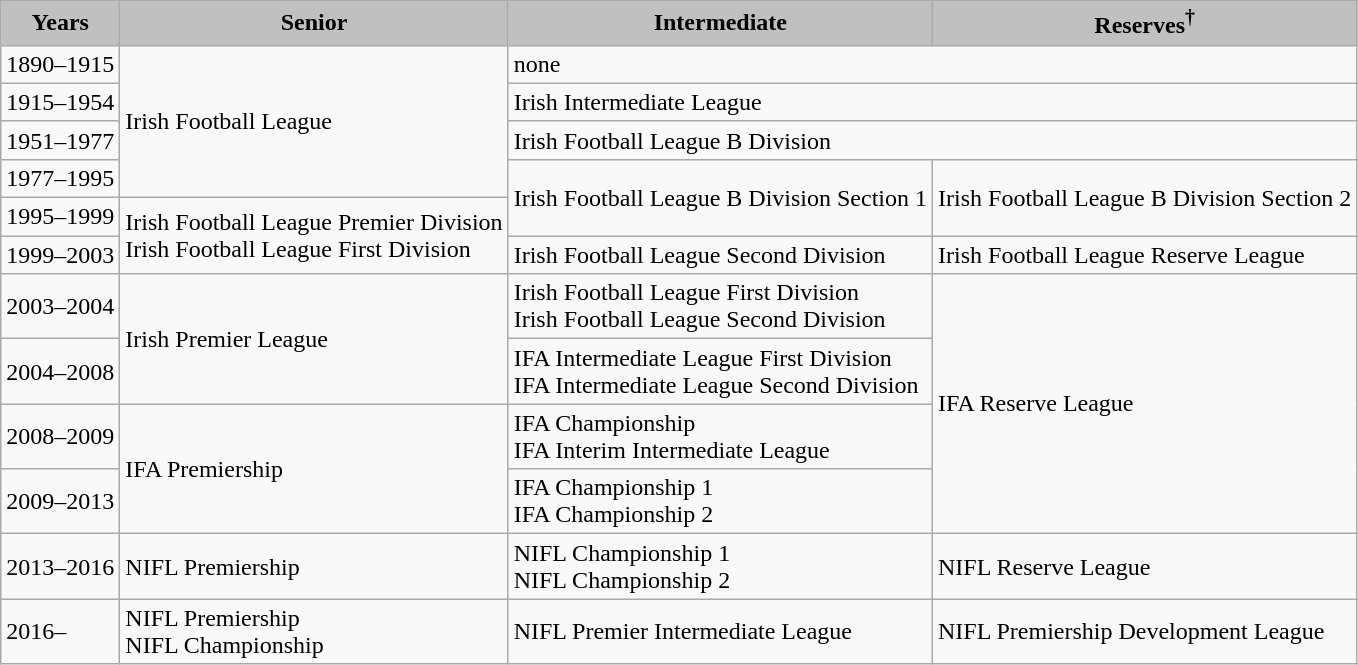<table class="wikitable">
<tr>
<th style="background:silver;"><strong>Years</strong></th>
<th style="background:silver;"><strong>Senior</strong></th>
<th style="background:silver;"><strong>Intermediate</strong></th>
<th style="background:silver;"><strong>Reserves</strong><sup>†</sup></th>
</tr>
<tr>
<td>1890–1915</td>
<td rowspan=4>Irish Football League</td>
<td colspan=2>none</td>
</tr>
<tr>
<td>1915–1954</td>
<td colspan=2>Irish Intermediate League</td>
</tr>
<tr>
<td>1951–1977</td>
<td colspan=2>Irish Football League B Division</td>
</tr>
<tr>
<td>1977–1995</td>
<td rowspan=2>Irish Football League B Division Section 1</td>
<td rowspan=2>Irish Football League B Division Section 2</td>
</tr>
<tr>
<td>1995–1999</td>
<td rowspan=2>Irish Football League Premier Division<br>Irish Football League First Division</td>
</tr>
<tr>
<td>1999–2003</td>
<td>Irish Football League Second Division</td>
<td>Irish Football League Reserve League</td>
</tr>
<tr>
<td>2003–2004</td>
<td rowspan=2>Irish Premier League</td>
<td>Irish Football League First Division<br>Irish Football League Second Division</td>
<td rowspan=4>IFA Reserve League</td>
</tr>
<tr>
<td>2004–2008</td>
<td>IFA Intermediate League First Division<br>IFA Intermediate League Second Division</td>
</tr>
<tr>
<td>2008–2009</td>
<td rowspan=2>IFA Premiership</td>
<td>IFA Championship<br>IFA Interim Intermediate League</td>
</tr>
<tr>
<td>2009–2013</td>
<td>IFA Championship 1<br>IFA Championship 2</td>
</tr>
<tr>
<td>2013–2016</td>
<td>NIFL Premiership</td>
<td>NIFL Championship 1<br>NIFL Championship 2</td>
<td>NIFL Reserve League</td>
</tr>
<tr>
<td>2016–</td>
<td>NIFL Premiership<br>NIFL Championship</td>
<td>NIFL Premier Intermediate League</td>
<td>NIFL Premiership Development League</td>
</tr>
</table>
